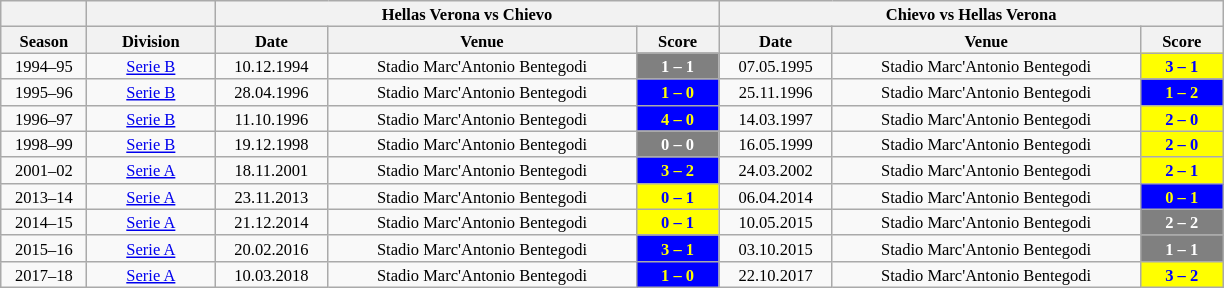<table class="wikitable" style="text-align: center; font-size: 11px">
<tr>
<th></th>
<th></th>
<th colspan=3>Hellas Verona vs Chievo</th>
<th colspan=3>Chievo vs Hellas Verona</th>
</tr>
<tr>
<th width="52">Season</th>
<th width="80">Division</th>
<th width="70">Date</th>
<th width="200">Venue</th>
<th width="50">Score</th>
<th width="70">Date</th>
<th width="200">Venue</th>
<th width="50">Score</th>
</tr>
<tr>
<td>1994–95</td>
<td><a href='#'>Serie B</a></td>
<td>10.12.1994</td>
<td>Stadio Marc'Antonio Bentegodi</td>
<td style="background:grey; color:white;"><strong>1 – 1</strong></td>
<td>07.05.1995</td>
<td>Stadio Marc'Antonio Bentegodi</td>
<td style="background:#FFFF00; color:#0000FF;"><strong>3 – 1</strong></td>
</tr>
<tr>
<td>1995–96</td>
<td><a href='#'>Serie B</a></td>
<td>28.04.1996</td>
<td>Stadio Marc'Antonio Bentegodi</td>
<td style="background:#0000FF; color:#FFFF00;"><strong>1 – 0</strong></td>
<td>25.11.1996</td>
<td>Stadio Marc'Antonio Bentegodi</td>
<td style="background:#0000FF; color:#FFFF00;"><strong>1 – 2</strong></td>
</tr>
<tr>
<td>1996–97</td>
<td><a href='#'>Serie B</a></td>
<td>11.10.1996</td>
<td>Stadio Marc'Antonio Bentegodi</td>
<td style="background:#0000FF; color:#FFFF00;"><strong>4 – 0</strong></td>
<td>14.03.1997</td>
<td>Stadio Marc'Antonio Bentegodi</td>
<td style="background:#FFFF00; color:#0000FF;"><strong>2 – 0</strong></td>
</tr>
<tr>
<td>1998–99</td>
<td><a href='#'>Serie B</a></td>
<td>19.12.1998</td>
<td>Stadio Marc'Antonio Bentegodi</td>
<td style="background:grey; color:white;"><strong>0 – 0</strong></td>
<td>16.05.1999</td>
<td>Stadio Marc'Antonio Bentegodi</td>
<td style="background:#FFFF00; color:#0000FF;"><strong>2 – 0</strong></td>
</tr>
<tr>
<td>2001–02</td>
<td><a href='#'>Serie A</a></td>
<td>18.11.2001</td>
<td>Stadio Marc'Antonio Bentegodi</td>
<td style="background:#0000FF; color:#FFFF00;"><strong>3 – 2</strong></td>
<td>24.03.2002</td>
<td>Stadio Marc'Antonio Bentegodi</td>
<td style="background:#FFFF00; color:#0000FF;"><strong>2 – 1</strong></td>
</tr>
<tr>
<td>2013–14</td>
<td><a href='#'>Serie A</a></td>
<td>23.11.2013</td>
<td>Stadio Marc'Antonio Bentegodi</td>
<td style="background:#FFFF00; color:#0000FF;"><strong>0 – 1</strong></td>
<td>06.04.2014</td>
<td>Stadio Marc'Antonio Bentegodi</td>
<td style="background:#0000FF; color:#FFFF00;"><strong>0 – 1</strong></td>
</tr>
<tr>
<td>2014–15</td>
<td><a href='#'>Serie A</a></td>
<td>21.12.2014</td>
<td>Stadio Marc'Antonio Bentegodi</td>
<td style="background:#FFFF00; color:#0000FF;"><strong>0 – 1</strong></td>
<td>10.05.2015</td>
<td>Stadio Marc'Antonio Bentegodi</td>
<td style="background:grey; color:white;"><strong>2 – 2</strong></td>
</tr>
<tr>
<td>2015–16</td>
<td><a href='#'>Serie A</a></td>
<td>20.02.2016</td>
<td>Stadio Marc'Antonio Bentegodi</td>
<td style="background:#0000FF; color:#FFFF00;"><strong>3 – 1</strong></td>
<td>03.10.2015</td>
<td>Stadio Marc'Antonio Bentegodi</td>
<td style="background:grey; color:white;"><strong>1 – 1</strong></td>
</tr>
<tr>
<td>2017–18</td>
<td><a href='#'>Serie A</a></td>
<td>10.03.2018</td>
<td>Stadio Marc'Antonio Bentegodi</td>
<td style="background:#0000FF; color:#FFFF00;"><strong>1 – 0</strong></td>
<td>22.10.2017</td>
<td>Stadio Marc'Antonio Bentegodi</td>
<td style="background:#FFFF00; color:#0000FF;"><strong>3 – 2</strong></td>
</tr>
</table>
